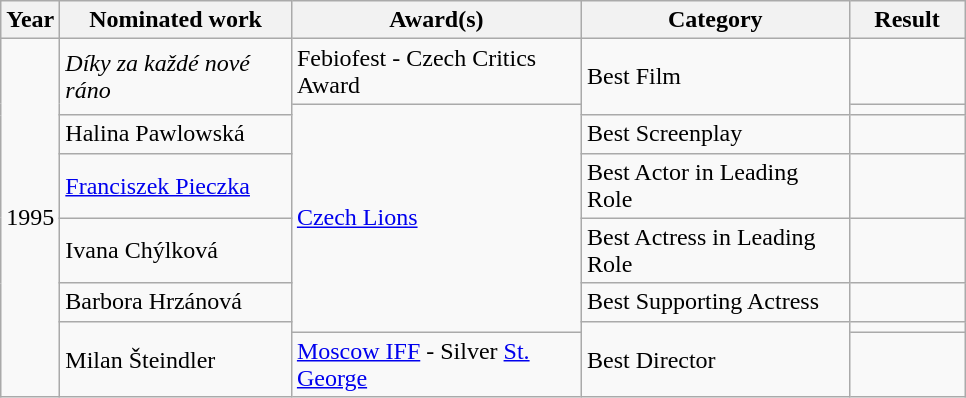<table class="wikitable">
<tr>
<th width="1">Year</th>
<th width="147">Nominated work</th>
<th width="186">Award(s)</th>
<th width="171">Category</th>
<th width="70">Result</th>
</tr>
<tr>
<td rowspan="8">1995</td>
<td rowspan="2"><em>Díky za každé nové ráno</em></td>
<td>Febiofest - Czech Critics Award</td>
<td rowspan="2">Best Film</td>
<td></td>
</tr>
<tr>
<td rowspan="6"><a href='#'>Czech Lions</a></td>
<td></td>
</tr>
<tr>
<td>Halina Pawlowská</td>
<td>Best Screenplay</td>
<td></td>
</tr>
<tr>
<td><a href='#'>Franciszek Pieczka</a></td>
<td>Best Actor in Leading Role</td>
<td></td>
</tr>
<tr>
<td>Ivana Chýlková</td>
<td>Best Actress in Leading Role</td>
<td></td>
</tr>
<tr>
<td>Barbora Hrzánová</td>
<td>Best Supporting Actress</td>
<td></td>
</tr>
<tr>
<td rowspan="2">Milan Šteindler</td>
<td rowspan="2">Best Director</td>
<td></td>
</tr>
<tr>
<td><a href='#'>Moscow IFF</a> - Silver <a href='#'>St. George</a></td>
<td></td>
</tr>
</table>
